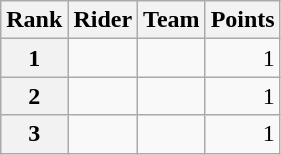<table class="wikitable" margin-bottom:0;">
<tr>
<th scope="col">Rank</th>
<th scope="col">Rider</th>
<th scope="col">Team</th>
<th scope="col">Points</th>
</tr>
<tr>
<th scope="row">1</th>
<td> </td>
<td></td>
<td align="right">1</td>
</tr>
<tr>
<th scope="row">2</th>
<td></td>
<td></td>
<td align="right">1</td>
</tr>
<tr>
<th scope="row">3</th>
<td></td>
<td></td>
<td align="right">1</td>
</tr>
</table>
